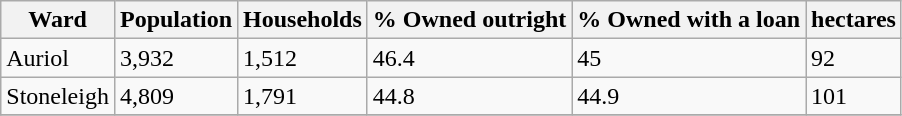<table class="wikitable">
<tr>
<th>Ward</th>
<th>Population</th>
<th>Households</th>
<th>% Owned outright</th>
<th>% Owned with a loan</th>
<th>hectares</th>
</tr>
<tr>
<td>Auriol</td>
<td>3,932</td>
<td>1,512</td>
<td>46.4</td>
<td>45</td>
<td>92</td>
</tr>
<tr>
<td>Stoneleigh</td>
<td>4,809</td>
<td>1,791</td>
<td>44.8</td>
<td>44.9</td>
<td>101</td>
</tr>
<tr>
</tr>
</table>
